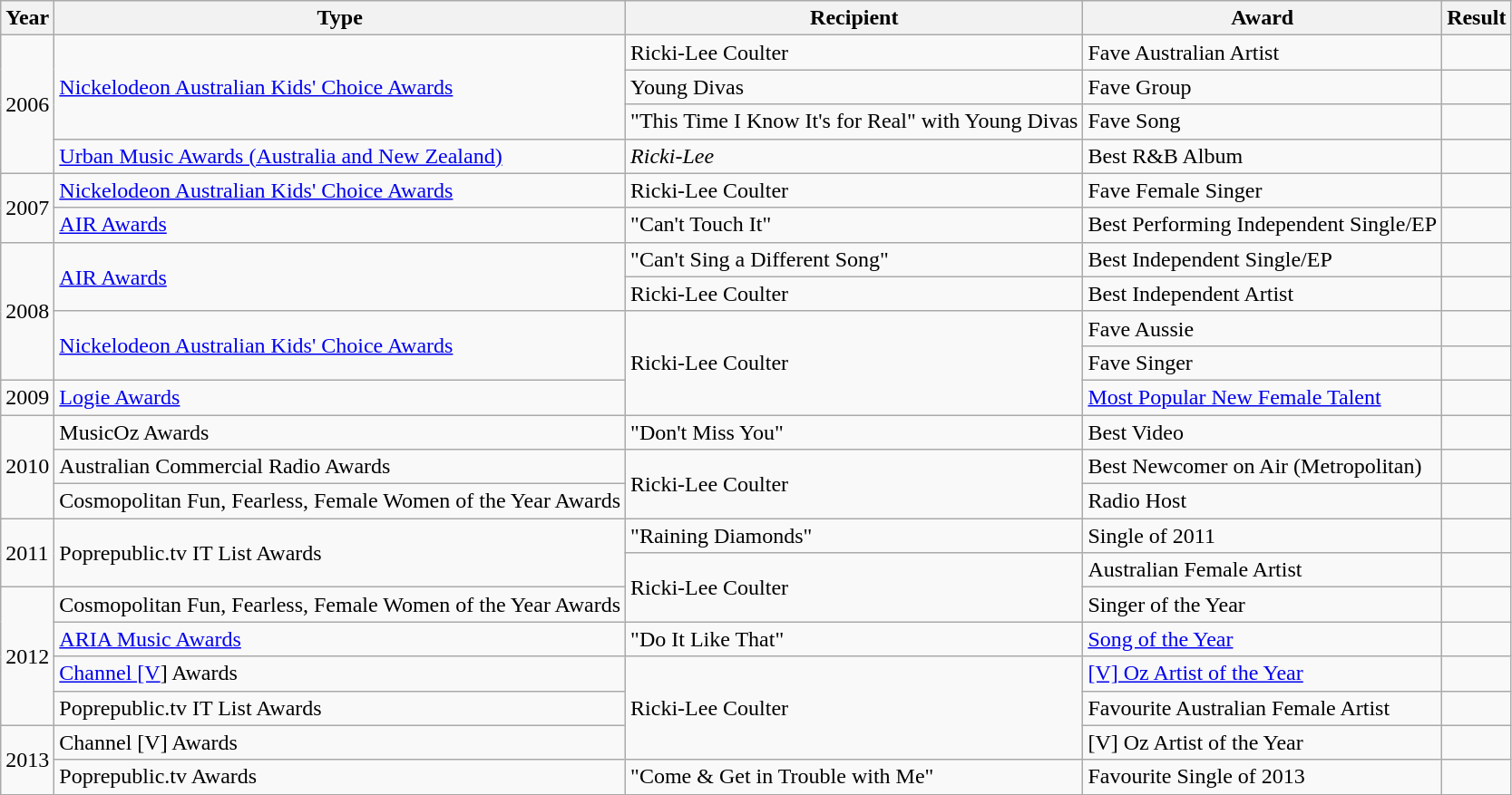<table class="wikitable">
<tr>
<th>Year</th>
<th>Type</th>
<th>Recipient</th>
<th>Award</th>
<th>Result</th>
</tr>
<tr>
<td rowspan="4">2006</td>
<td rowspan="3"><a href='#'>Nickelodeon Australian Kids' Choice Awards</a></td>
<td>Ricki-Lee Coulter</td>
<td>Fave Australian Artist</td>
<td></td>
</tr>
<tr>
<td>Young Divas</td>
<td>Fave Group</td>
<td></td>
</tr>
<tr>
<td>"This Time I Know It's for Real" with Young Divas</td>
<td>Fave Song</td>
<td></td>
</tr>
<tr>
<td><a href='#'>Urban Music Awards (Australia and New Zealand)</a></td>
<td><em>Ricki-Lee</em></td>
<td>Best R&B Album</td>
<td></td>
</tr>
<tr>
<td rowspan="2">2007</td>
<td><a href='#'>Nickelodeon Australian Kids' Choice Awards</a></td>
<td>Ricki-Lee Coulter</td>
<td>Fave Female Singer</td>
<td></td>
</tr>
<tr>
<td><a href='#'>AIR Awards</a></td>
<td>"Can't Touch It"</td>
<td>Best Performing Independent Single/EP</td>
<td></td>
</tr>
<tr>
<td rowspan="4">2008</td>
<td rowspan="2"><a href='#'>AIR Awards</a></td>
<td>"Can't Sing a Different Song"</td>
<td>Best Independent Single/EP</td>
<td></td>
</tr>
<tr>
<td>Ricki-Lee Coulter</td>
<td>Best Independent Artist</td>
<td></td>
</tr>
<tr>
<td rowspan="2"><a href='#'>Nickelodeon Australian Kids' Choice Awards</a></td>
<td rowspan="3">Ricki-Lee Coulter</td>
<td>Fave Aussie</td>
<td></td>
</tr>
<tr>
<td>Fave Singer</td>
<td></td>
</tr>
<tr>
<td>2009</td>
<td><a href='#'>Logie Awards</a></td>
<td><a href='#'>Most Popular New Female Talent</a></td>
<td></td>
</tr>
<tr>
<td rowspan="3">2010</td>
<td>MusicOz Awards</td>
<td>"Don't Miss You"</td>
<td>Best Video</td>
<td></td>
</tr>
<tr>
<td>Australian Commercial Radio Awards</td>
<td rowspan="2">Ricki-Lee Coulter</td>
<td>Best Newcomer on Air (Metropolitan)</td>
<td></td>
</tr>
<tr>
<td>Cosmopolitan Fun, Fearless, Female Women of the Year Awards</td>
<td>Radio Host</td>
<td></td>
</tr>
<tr>
<td rowspan="2">2011</td>
<td rowspan="2">Poprepublic.tv IT List Awards</td>
<td>"Raining Diamonds"</td>
<td>Single of 2011</td>
<td></td>
</tr>
<tr>
<td rowspan="2">Ricki-Lee Coulter</td>
<td>Australian Female Artist</td>
<td></td>
</tr>
<tr>
<td rowspan="4">2012</td>
<td>Cosmopolitan Fun, Fearless, Female Women of the Year Awards</td>
<td>Singer of the Year</td>
<td></td>
</tr>
<tr>
<td><a href='#'>ARIA Music Awards</a></td>
<td>"Do It Like That"</td>
<td><a href='#'>Song of the Year</a></td>
<td></td>
</tr>
<tr>
<td><a href='#'>Channel [V</a>] Awards</td>
<td rowspan="3">Ricki-Lee Coulter</td>
<td><a href='#'>[V] Oz Artist of the Year</a></td>
<td></td>
</tr>
<tr>
<td>Poprepublic.tv IT List Awards</td>
<td>Favourite Australian Female Artist</td>
<td></td>
</tr>
<tr>
<td rowspan="2">2013</td>
<td>Channel [V] Awards</td>
<td>[V] Oz Artist of the Year</td>
<td></td>
</tr>
<tr>
<td>Poprepublic.tv Awards</td>
<td>"Come & Get in Trouble with Me"</td>
<td>Favourite Single of 2013</td>
<td></td>
</tr>
<tr>
</tr>
</table>
